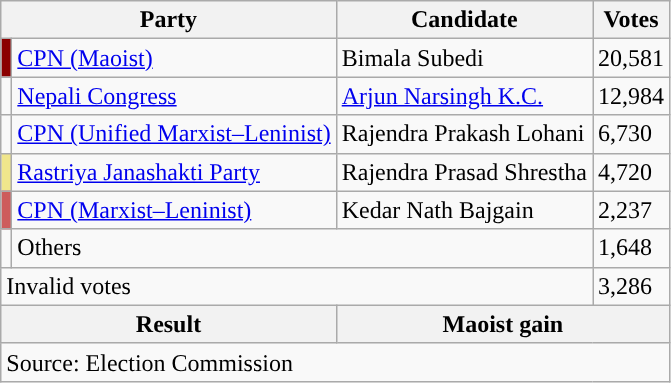<table class="wikitable">
<tr>
<th colspan="2">Party</th>
<th>Candidate</th>
<th>Votes</th>
</tr>
<tr>
<td style="background-color:darkred"></td>
<td><a href='#'>CPN (Maoist)</a></td>
<td>Bimala Subedi</td>
<td>20,581</td>
</tr>
<tr>
<td style="background-color:"></td>
<td><a href='#'>Nepali Congress</a></td>
<td><a href='#'>Arjun Narsingh K.C.</a></td>
<td>12,984</td>
</tr>
<tr>
<td style="background-color:"></td>
<td><a href='#'>CPN (Unified Marxist–Leninist)</a></td>
<td>Rajendra Prakash Lohani</td>
<td>6,730</td>
</tr>
<tr>
<td style="background-color:khaki"></td>
<td><a href='#'>Rastriya Janashakti Party</a></td>
<td>Rajendra Prasad Shrestha</td>
<td>4,720</td>
</tr>
<tr>
<td style="background-color:indianred"></td>
<td><a href='#'>CPN (Marxist–Leninist)</a></td>
<td>Kedar Nath Bajgain</td>
<td>2,237</td>
</tr>
<tr>
<td></td>
<td colspan="2">Others</td>
<td>1,648</td>
</tr>
<tr>
<td colspan="3">Invalid votes</td>
<td>3,286</td>
</tr>
<tr>
<th colspan="2">Result</th>
<th colspan="2">Maoist gain</th>
</tr>
<tr>
<td colspan="4">Source: Election Commission</td>
</tr>
</table>
